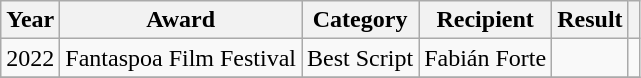<table class="wikitable">
<tr>
<th>Year</th>
<th>Award</th>
<th>Category</th>
<th>Recipient</th>
<th>Result</th>
<th></th>
</tr>
<tr>
<td>2022</td>
<td>Fantaspoa Film Festival</td>
<td>Best Script</td>
<td>Fabián Forte</td>
<td></td>
<td></td>
</tr>
<tr>
</tr>
</table>
